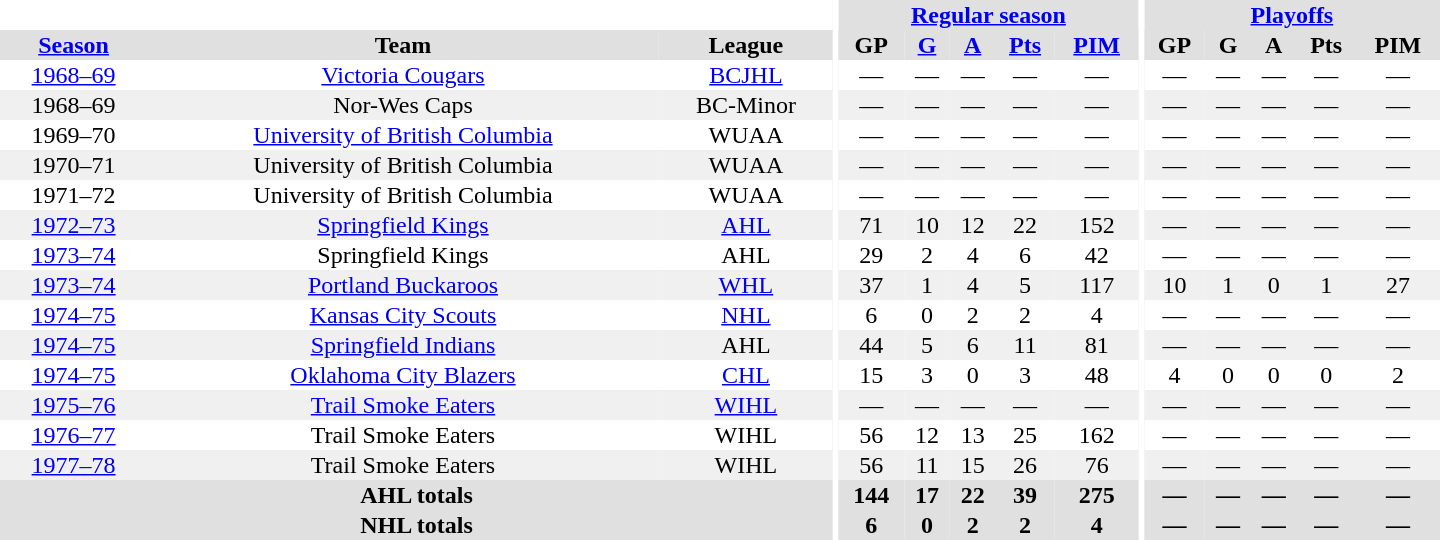<table border="0" cellpadding="1" cellspacing="0" style="text-align:center; width:60em">
<tr bgcolor="#e0e0e0">
<th colspan="3" bgcolor="#ffffff"></th>
<th rowspan="100" bgcolor="#ffffff"></th>
<th colspan="5"><a href='#'>Regular season</a></th>
<th rowspan="100" bgcolor="#ffffff"></th>
<th colspan="5"><a href='#'>Playoffs</a></th>
</tr>
<tr bgcolor="#e0e0e0">
<th><a href='#'>Season</a></th>
<th>Team</th>
<th>League</th>
<th>GP</th>
<th><a href='#'>G</a></th>
<th><a href='#'>A</a></th>
<th><a href='#'>Pts</a></th>
<th><a href='#'>PIM</a></th>
<th>GP</th>
<th>G</th>
<th>A</th>
<th>Pts</th>
<th>PIM</th>
</tr>
<tr>
<td><a href='#'>1968–69</a></td>
<td><a href='#'>Victoria Cougars</a></td>
<td><a href='#'>BCJHL</a></td>
<td>—</td>
<td>—</td>
<td>—</td>
<td>—</td>
<td>—</td>
<td>—</td>
<td>—</td>
<td>—</td>
<td>—</td>
<td>—</td>
</tr>
<tr bgcolor="#f0f0f0">
<td>1968–69</td>
<td>Nor-Wes Caps</td>
<td>BC-Minor</td>
<td>—</td>
<td>—</td>
<td>—</td>
<td>—</td>
<td>—</td>
<td>—</td>
<td>—</td>
<td>—</td>
<td>—</td>
<td>—</td>
</tr>
<tr>
<td>1969–70</td>
<td><a href='#'>University of British Columbia</a></td>
<td>WUAA</td>
<td>—</td>
<td>—</td>
<td>—</td>
<td>—</td>
<td>—</td>
<td>—</td>
<td>—</td>
<td>—</td>
<td>—</td>
<td>—</td>
</tr>
<tr bgcolor="#f0f0f0">
<td>1970–71</td>
<td>University of British Columbia</td>
<td>WUAA</td>
<td>—</td>
<td>—</td>
<td>—</td>
<td>—</td>
<td>—</td>
<td>—</td>
<td>—</td>
<td>—</td>
<td>—</td>
<td>—</td>
</tr>
<tr>
<td>1971–72</td>
<td>University of British Columbia</td>
<td>WUAA</td>
<td>—</td>
<td>—</td>
<td>—</td>
<td>—</td>
<td>—</td>
<td>—</td>
<td>—</td>
<td>—</td>
<td>—</td>
<td>—</td>
</tr>
<tr bgcolor="#f0f0f0">
<td><a href='#'>1972–73</a></td>
<td><a href='#'>Springfield Kings</a></td>
<td><a href='#'>AHL</a></td>
<td>71</td>
<td>10</td>
<td>12</td>
<td>22</td>
<td>152</td>
<td>—</td>
<td>—</td>
<td>—</td>
<td>—</td>
<td>—</td>
</tr>
<tr>
<td><a href='#'>1973–74</a></td>
<td>Springfield Kings</td>
<td>AHL</td>
<td>29</td>
<td>2</td>
<td>4</td>
<td>6</td>
<td>42</td>
<td>—</td>
<td>—</td>
<td>—</td>
<td>—</td>
<td>—</td>
</tr>
<tr bgcolor="#f0f0f0">
<td><a href='#'>1973–74</a></td>
<td><a href='#'>Portland Buckaroos</a></td>
<td><a href='#'>WHL</a></td>
<td>37</td>
<td>1</td>
<td>4</td>
<td>5</td>
<td>117</td>
<td>10</td>
<td>1</td>
<td>0</td>
<td>1</td>
<td>27</td>
</tr>
<tr>
<td><a href='#'>1974–75</a></td>
<td><a href='#'>Kansas City Scouts</a></td>
<td><a href='#'>NHL</a></td>
<td>6</td>
<td>0</td>
<td>2</td>
<td>2</td>
<td>4</td>
<td>—</td>
<td>—</td>
<td>—</td>
<td>—</td>
<td>—</td>
</tr>
<tr bgcolor="#f0f0f0">
<td><a href='#'>1974–75</a></td>
<td><a href='#'>Springfield Indians</a></td>
<td>AHL</td>
<td>44</td>
<td>5</td>
<td>6</td>
<td>11</td>
<td>81</td>
<td>—</td>
<td>—</td>
<td>—</td>
<td>—</td>
<td>—</td>
</tr>
<tr>
<td><a href='#'>1974–75</a></td>
<td><a href='#'>Oklahoma City Blazers</a></td>
<td><a href='#'>CHL</a></td>
<td>15</td>
<td>3</td>
<td>0</td>
<td>3</td>
<td>48</td>
<td>4</td>
<td>0</td>
<td>0</td>
<td>0</td>
<td>2</td>
</tr>
<tr bgcolor="#f0f0f0">
<td><a href='#'>1975–76</a></td>
<td><a href='#'>Trail Smoke Eaters</a></td>
<td><a href='#'>WIHL</a></td>
<td>—</td>
<td>—</td>
<td>—</td>
<td>—</td>
<td>—</td>
<td>—</td>
<td>—</td>
<td>—</td>
<td>—</td>
<td>—</td>
</tr>
<tr>
<td><a href='#'>1976–77</a></td>
<td>Trail Smoke Eaters</td>
<td>WIHL</td>
<td>56</td>
<td>12</td>
<td>13</td>
<td>25</td>
<td>162</td>
<td>—</td>
<td>—</td>
<td>—</td>
<td>—</td>
<td>—</td>
</tr>
<tr bgcolor="#f0f0f0">
<td><a href='#'>1977–78</a></td>
<td>Trail Smoke Eaters</td>
<td>WIHL</td>
<td>56</td>
<td>11</td>
<td>15</td>
<td>26</td>
<td>76</td>
<td>—</td>
<td>—</td>
<td>—</td>
<td>—</td>
<td>—</td>
</tr>
<tr bgcolor="#e0e0e0">
<th colspan="3">AHL totals</th>
<th>144</th>
<th>17</th>
<th>22</th>
<th>39</th>
<th>275</th>
<th>—</th>
<th>—</th>
<th>—</th>
<th>—</th>
<th>—</th>
</tr>
<tr bgcolor="#e0e0e0">
<th colspan="3">NHL totals</th>
<th>6</th>
<th>0</th>
<th>2</th>
<th>2</th>
<th>4</th>
<th>—</th>
<th>—</th>
<th>—</th>
<th>—</th>
<th>—</th>
</tr>
</table>
